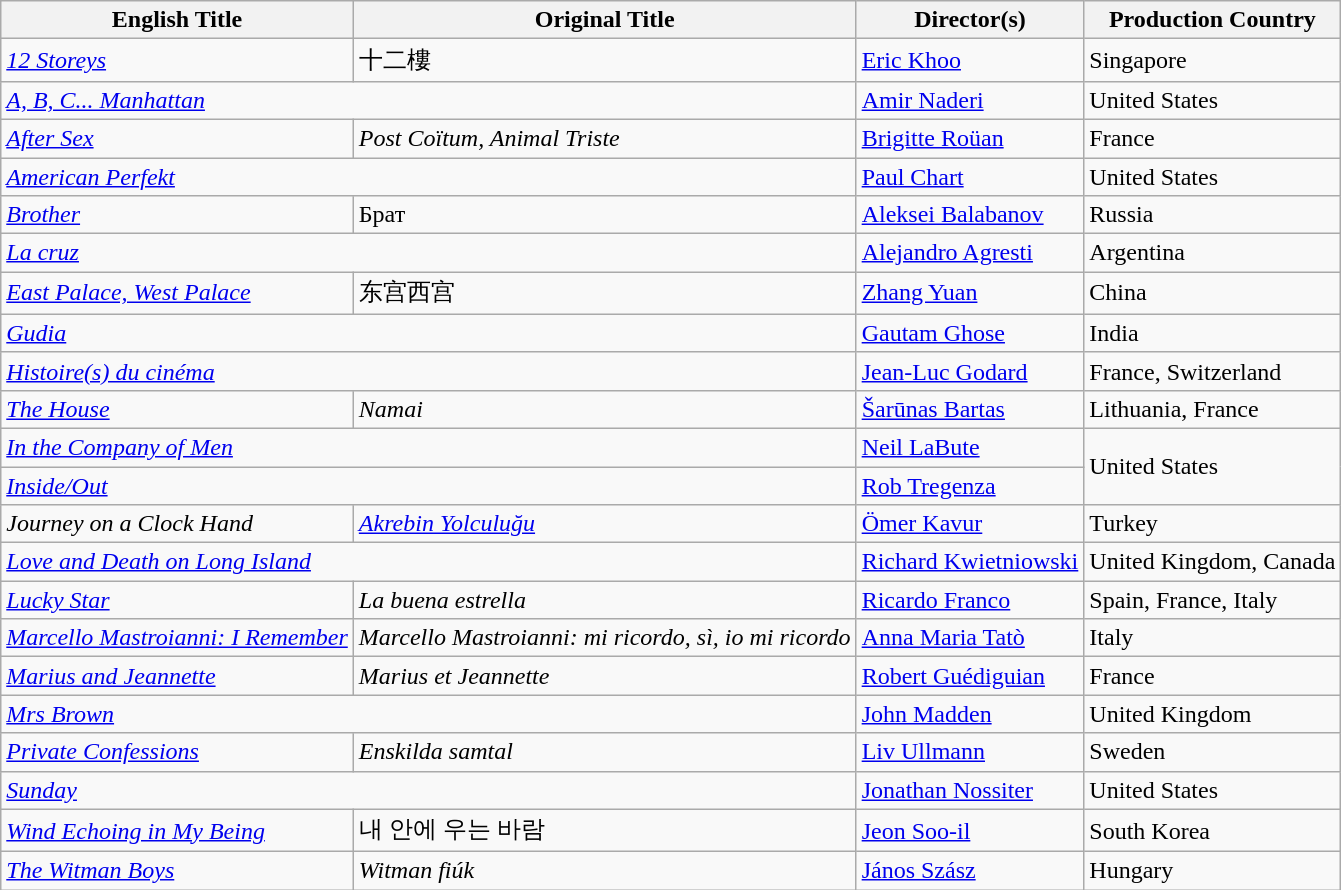<table class="wikitable">
<tr>
<th>English Title</th>
<th>Original Title</th>
<th>Director(s)</th>
<th>Production Country</th>
</tr>
<tr>
<td><em><a href='#'>12 Storeys</a></em></td>
<td>十二樓</td>
<td><a href='#'>Eric Khoo</a></td>
<td>Singapore</td>
</tr>
<tr>
<td colspan="2"><em><a href='#'>A, B, C... Manhattan</a></em></td>
<td><a href='#'>Amir Naderi</a></td>
<td>United States</td>
</tr>
<tr>
<td><em><a href='#'>After Sex</a></em></td>
<td><em>Post Coïtum, Animal Triste</em></td>
<td><a href='#'>Brigitte Roüan</a></td>
<td>France</td>
</tr>
<tr>
<td colspan="2"><em><a href='#'>American Perfekt</a></em></td>
<td><a href='#'>Paul Chart</a></td>
<td>United States</td>
</tr>
<tr>
<td><em><a href='#'>Brother</a></em></td>
<td>Брат</td>
<td><a href='#'>Aleksei Balabanov</a></td>
<td>Russia</td>
</tr>
<tr>
<td colspan="2"><em><a href='#'>La cruz</a></em></td>
<td><a href='#'>Alejandro Agresti</a></td>
<td>Argentina</td>
</tr>
<tr>
<td><em><a href='#'>East Palace, West Palace</a></em></td>
<td>东宫西宫</td>
<td><a href='#'>Zhang Yuan</a></td>
<td>China</td>
</tr>
<tr>
<td colspan="2"><em><a href='#'>Gudia</a></em></td>
<td><a href='#'>Gautam Ghose</a></td>
<td>India</td>
</tr>
<tr>
<td colspan="2"><em><a href='#'>Histoire(s) du cinéma</a></em></td>
<td><a href='#'>Jean-Luc Godard</a></td>
<td>France, Switzerland</td>
</tr>
<tr>
<td><em><a href='#'>The House</a></em></td>
<td><em>Namai</em></td>
<td><a href='#'>Šarūnas Bartas</a></td>
<td>Lithuania, France</td>
</tr>
<tr>
<td colspan="2"><em><a href='#'>In the Company of Men</a></em></td>
<td><a href='#'>Neil LaBute</a></td>
<td rowspan="2">United States</td>
</tr>
<tr>
<td colspan="2"><em><a href='#'>Inside/Out</a></em></td>
<td><a href='#'>Rob Tregenza</a></td>
</tr>
<tr>
<td><em>Journey on a Clock Hand</em></td>
<td><em><a href='#'>Akrebin Yolculuğu</a></em></td>
<td><a href='#'>Ömer Kavur</a></td>
<td>Turkey</td>
</tr>
<tr>
<td colspan="2"><em><a href='#'>Love and Death on Long Island</a></em></td>
<td><a href='#'>Richard Kwietniowski</a></td>
<td>United Kingdom, Canada</td>
</tr>
<tr>
<td><em><a href='#'>Lucky Star</a></em></td>
<td><em>La buena estrella</em></td>
<td><a href='#'>Ricardo Franco</a></td>
<td>Spain, France, Italy</td>
</tr>
<tr>
<td><em><a href='#'>Marcello Mastroianni: I Remember</a></em></td>
<td><em>Marcello Mastroianni: mi ricordo, sì, io mi ricordo</em></td>
<td><a href='#'>Anna Maria Tatò</a></td>
<td>Italy</td>
</tr>
<tr>
<td><em><a href='#'>Marius and Jeannette</a></em></td>
<td><em>Marius et Jeannette</em></td>
<td><a href='#'>Robert Guédiguian</a></td>
<td>France</td>
</tr>
<tr>
<td colspan="2"><em><a href='#'>Mrs Brown</a></em></td>
<td><a href='#'>John Madden</a></td>
<td>United Kingdom</td>
</tr>
<tr>
<td><em><a href='#'>Private Confessions</a></em></td>
<td><em>Enskilda samtal</em></td>
<td><a href='#'>Liv Ullmann</a></td>
<td>Sweden</td>
</tr>
<tr>
<td colspan="2"><em><a href='#'>Sunday</a></em></td>
<td><a href='#'>Jonathan Nossiter</a></td>
<td>United States</td>
</tr>
<tr>
<td><em><a href='#'>Wind Echoing in My Being</a></em></td>
<td>내 안에 우는 바람</td>
<td><a href='#'>Jeon Soo-il</a></td>
<td>South Korea</td>
</tr>
<tr>
<td><em><a href='#'>The Witman Boys</a></em></td>
<td><em>Witman fiúk</em></td>
<td><a href='#'>János Szász</a></td>
<td>Hungary</td>
</tr>
</table>
